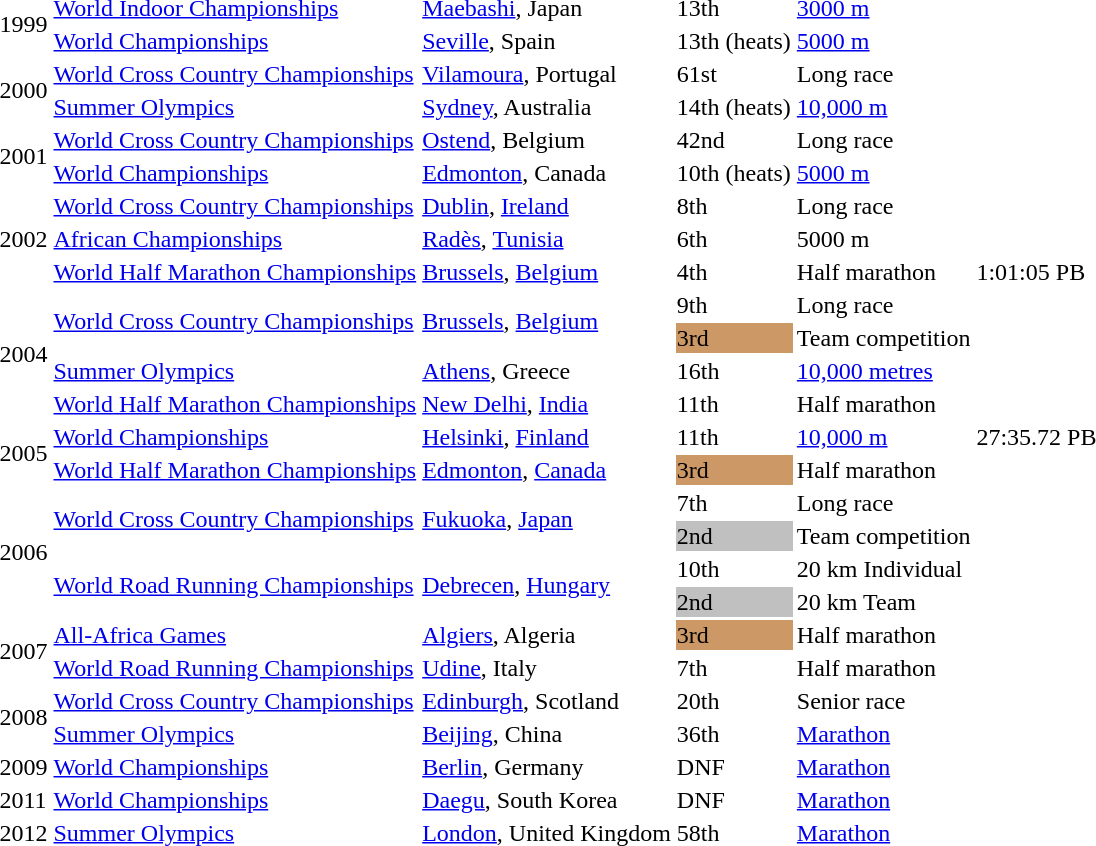<table>
<tr>
<td rowspan=2>1999</td>
<td><a href='#'>World Indoor Championships</a></td>
<td><a href='#'>Maebashi</a>, Japan</td>
<td>13th</td>
<td><a href='#'>3000 m</a></td>
<td></td>
</tr>
<tr>
<td><a href='#'>World Championships</a></td>
<td><a href='#'>Seville</a>, Spain</td>
<td>13th (heats)</td>
<td><a href='#'>5000 m</a></td>
<td></td>
</tr>
<tr>
<td rowspan=2>2000</td>
<td><a href='#'>World Cross Country Championships</a></td>
<td><a href='#'>Vilamoura</a>, Portugal</td>
<td>61st</td>
<td>Long race</td>
<td></td>
</tr>
<tr>
<td><a href='#'>Summer Olympics</a></td>
<td><a href='#'>Sydney</a>, Australia</td>
<td>14th (heats)</td>
<td><a href='#'>10,000 m</a></td>
<td></td>
</tr>
<tr>
<td rowspan=2>2001</td>
<td><a href='#'>World Cross Country Championships</a></td>
<td><a href='#'>Ostend</a>, Belgium</td>
<td>42nd</td>
<td>Long race</td>
<td></td>
</tr>
<tr>
<td><a href='#'>World Championships</a></td>
<td><a href='#'>Edmonton</a>, Canada</td>
<td>10th (heats)</td>
<td><a href='#'>5000 m</a></td>
<td></td>
</tr>
<tr>
<td rowspan=3>2002</td>
<td><a href='#'>World Cross Country Championships</a></td>
<td><a href='#'>Dublin</a>, <a href='#'>Ireland</a></td>
<td>8th</td>
<td>Long race</td>
<td></td>
</tr>
<tr>
<td><a href='#'>African Championships</a></td>
<td><a href='#'>Radès</a>, <a href='#'>Tunisia</a></td>
<td>6th</td>
<td>5000 m</td>
<td></td>
</tr>
<tr>
<td><a href='#'>World Half Marathon Championships</a></td>
<td><a href='#'>Brussels</a>, <a href='#'>Belgium</a></td>
<td>4th</td>
<td>Half marathon</td>
<td>1:01:05 PB</td>
</tr>
<tr>
<td rowspan=4>2004</td>
<td rowspan=2><a href='#'>World Cross Country Championships</a></td>
<td rowspan=2><a href='#'>Brussels</a>, <a href='#'>Belgium</a></td>
<td>9th</td>
<td>Long race</td>
<td></td>
</tr>
<tr>
<td bgcolor="cc9966">3rd</td>
<td>Team competition</td>
<td></td>
</tr>
<tr>
<td><a href='#'>Summer Olympics</a></td>
<td><a href='#'>Athens</a>, Greece</td>
<td>16th</td>
<td><a href='#'>10,000 metres</a></td>
<td></td>
</tr>
<tr>
<td><a href='#'>World Half Marathon Championships</a></td>
<td><a href='#'>New Delhi</a>, <a href='#'>India</a></td>
<td>11th</td>
<td>Half marathon</td>
<td></td>
</tr>
<tr>
<td rowspan=2>2005</td>
<td><a href='#'>World Championships</a></td>
<td><a href='#'>Helsinki</a>, <a href='#'>Finland</a></td>
<td>11th</td>
<td><a href='#'>10,000 m</a></td>
<td>27:35.72 PB</td>
</tr>
<tr>
<td><a href='#'>World Half Marathon Championships</a></td>
<td><a href='#'>Edmonton</a>, <a href='#'>Canada</a></td>
<td bgcolor="cc9966">3rd</td>
<td>Half marathon</td>
<td></td>
</tr>
<tr>
<td rowspan=4>2006</td>
<td rowspan=2><a href='#'>World Cross Country Championships</a></td>
<td rowspan=2><a href='#'>Fukuoka</a>, <a href='#'>Japan</a></td>
<td>7th</td>
<td>Long race</td>
<td></td>
</tr>
<tr>
<td bgcolor="silver">2nd</td>
<td>Team competition</td>
<td></td>
</tr>
<tr>
<td rowspan=2><a href='#'>World Road Running Championships</a></td>
<td rowspan=2><a href='#'>Debrecen</a>, <a href='#'>Hungary</a></td>
<td>10th</td>
<td>20 km Individual</td>
<td></td>
</tr>
<tr>
<td bgcolor=silver>2nd</td>
<td>20 km Team</td>
<td></td>
</tr>
<tr>
<td rowspan=2>2007</td>
<td><a href='#'>All-Africa Games</a></td>
<td><a href='#'>Algiers</a>, Algeria</td>
<td bgcolor=cc9966>3rd</td>
<td>Half marathon</td>
<td></td>
</tr>
<tr>
<td><a href='#'>World Road Running Championships</a></td>
<td><a href='#'>Udine</a>, Italy</td>
<td>7th</td>
<td>Half marathon</td>
<td></td>
</tr>
<tr>
<td rowspan=2>2008</td>
<td><a href='#'>World Cross Country Championships</a></td>
<td><a href='#'>Edinburgh</a>, Scotland</td>
<td>20th</td>
<td>Senior race</td>
<td></td>
</tr>
<tr>
<td><a href='#'>Summer Olympics</a></td>
<td><a href='#'>Beijing</a>, China</td>
<td>36th</td>
<td><a href='#'>Marathon</a></td>
<td></td>
</tr>
<tr>
<td>2009</td>
<td><a href='#'>World Championships</a></td>
<td><a href='#'>Berlin</a>, Germany</td>
<td>DNF</td>
<td><a href='#'>Marathon</a></td>
<td></td>
</tr>
<tr>
<td>2011</td>
<td><a href='#'>World Championships</a></td>
<td><a href='#'>Daegu</a>, South Korea</td>
<td>DNF</td>
<td><a href='#'>Marathon</a></td>
<td></td>
</tr>
<tr>
<td>2012</td>
<td><a href='#'>Summer Olympics</a></td>
<td><a href='#'>London</a>, United Kingdom</td>
<td>58th</td>
<td><a href='#'>Marathon</a></td>
<td></td>
</tr>
</table>
